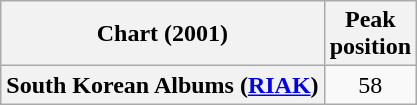<table class="wikitable plainrowheaders">
<tr>
<th>Chart (2001)</th>
<th>Peak<br>position</th>
</tr>
<tr>
<th scope="row">South Korean Albums (<a href='#'>RIAK</a>)</th>
<td style="text-align:center;">58</td>
</tr>
</table>
